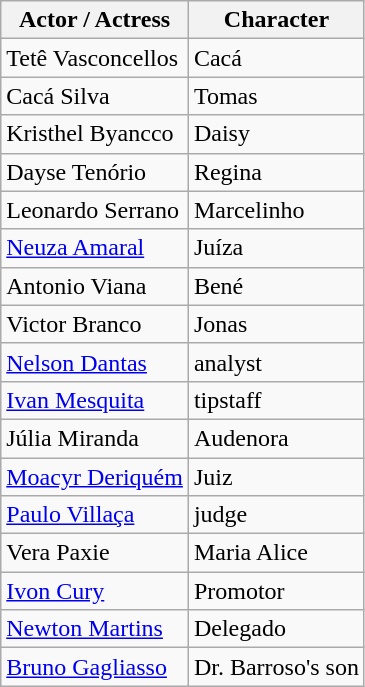<table class="wikitable sortable">
<tr>
<th>Actor / Actress</th>
<th>Character</th>
</tr>
<tr>
<td>Tetê Vasconcellos</td>
<td>Cacá</td>
</tr>
<tr>
<td>Cacá Silva</td>
<td>Tomas</td>
</tr>
<tr>
<td>Kristhel Byancco</td>
<td>Daisy</td>
</tr>
<tr>
<td>Dayse Tenório</td>
<td>Regina</td>
</tr>
<tr>
<td>Leonardo Serrano</td>
<td>Marcelinho</td>
</tr>
<tr>
<td><a href='#'>Neuza Amaral</a></td>
<td>Juíza</td>
</tr>
<tr>
<td>Antonio Viana</td>
<td>Bené</td>
</tr>
<tr>
<td>Victor Branco</td>
<td>Jonas</td>
</tr>
<tr>
<td><a href='#'>Nelson Dantas</a></td>
<td>analyst</td>
</tr>
<tr>
<td><a href='#'>Ivan Mesquita</a></td>
<td>tipstaff</td>
</tr>
<tr>
<td>Júlia Miranda</td>
<td>Audenora</td>
</tr>
<tr>
<td><a href='#'>Moacyr Deriquém</a></td>
<td>Juiz</td>
</tr>
<tr>
<td><a href='#'>Paulo Villaça</a></td>
<td>judge</td>
</tr>
<tr>
<td>Vera Paxie</td>
<td>Maria Alice</td>
</tr>
<tr>
<td><a href='#'>Ivon Cury</a></td>
<td>Promotor</td>
</tr>
<tr>
<td><a href='#'>Newton Martins</a></td>
<td>Delegado</td>
</tr>
<tr>
<td><a href='#'>Bruno Gagliasso</a></td>
<td>Dr. Barroso's son</td>
</tr>
</table>
